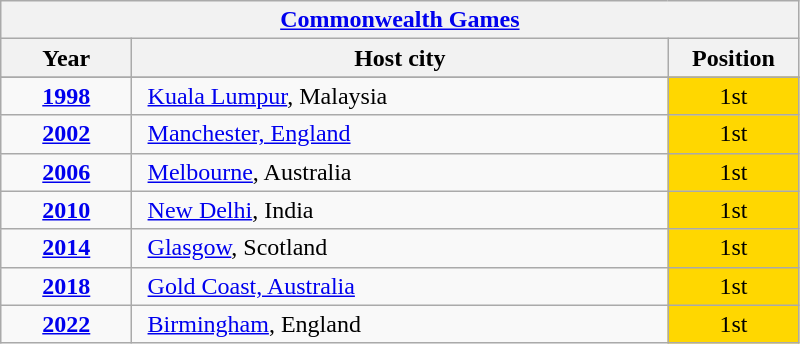<table class="wikitable" style="text-align: center;">
<tr>
<th colspan=4><a href='#'>Commonwealth Games</a></th>
</tr>
<tr>
<th style="width: 80px;">Year</th>
<th style="width: 350px;">Host city</th>
<th style="width: 80px;">Position</th>
</tr>
<tr>
</tr>
<tr>
<td><strong><a href='#'>1998</a></strong></td>
<td style="text-align: left; padding-left: 10px;"> <a href='#'>Kuala Lumpur</a>, Malaysia</td>
<td style="background-color: gold;">1st</td>
</tr>
<tr>
<td><strong><a href='#'>2002</a></strong></td>
<td style="text-align: left; padding-left: 10px;"> <a href='#'>Manchester, England</a></td>
<td style="background-color: gold;">1st</td>
</tr>
<tr>
<td><strong><a href='#'>2006</a></strong></td>
<td style="text-align: left; padding-left: 10px;"> <a href='#'>Melbourne</a>, Australia</td>
<td style="background-color: gold;">1st</td>
</tr>
<tr>
<td><strong><a href='#'>2010</a></strong></td>
<td style="text-align: left; padding-left: 10px;"> <a href='#'>New Delhi</a>, India</td>
<td style="background-color: gold;">1st</td>
</tr>
<tr>
<td><strong><a href='#'>2014</a></strong></td>
<td style="text-align: left; padding-left: 10px;"> <a href='#'>Glasgow</a>, Scotland</td>
<td style="background-color: gold;">1st</td>
</tr>
<tr>
<td><strong><a href='#'>2018</a></strong></td>
<td style="text-align: left; padding-left: 10px;"> <a href='#'>Gold Coast, Australia</a></td>
<td style="background-color: gold;">1st</td>
</tr>
<tr>
<td><strong><a href='#'>2022</a></strong></td>
<td style="text-align: left; padding-left: 10px;"> <a href='#'>Birmingham</a>, England</td>
<td style="background-color: gold;">1st</td>
</tr>
</table>
